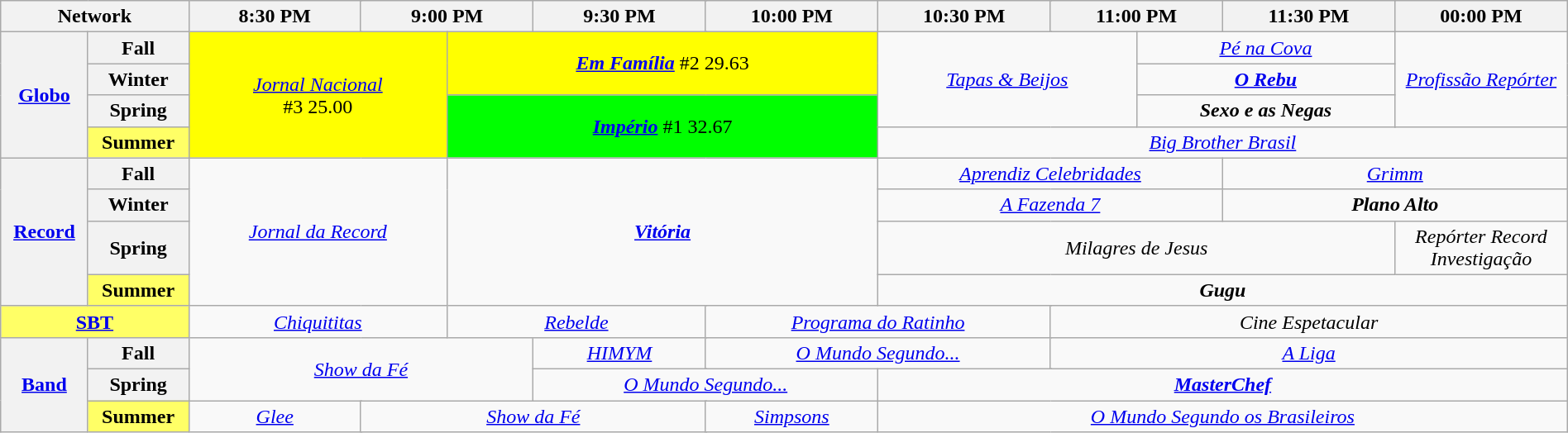<table class="wikitable" style="width:100%;margin-right:0;text-align:center">
<tr>
<th colspan=2 style="width:12%;">Network</th>
<th colspan=2 style="width:11%;">8:30 PM</th>
<th colspan=2 style="width:11%;">9:00 PM</th>
<th colspan=2 style="width:11%;">9:30 PM</th>
<th colspan=2 style="width:11%;">10:00 PM</th>
<th colspan=2 style="width:11%;">10:30 PM</th>
<th colspan=2 style="width:11%;">11:00 PM</th>
<th colspan=2 style="width:11%;">11:30 PM</th>
<th colspan=2 style="width:11%;">00:00 PM</th>
</tr>
<tr>
<th rowspan=4><a href='#'>Globo</a></th>
<th>Fall</th>
<td rowspan=4 colspan=3 style="background:yellow"><em><a href='#'>Jornal Nacional</a></em><br>#3 25.00</td>
<td rowspan=2 colspan=5 style="background:yellow"><strong><em><a href='#'>Em Família</a></em></strong> #2 29.63</td>
<td rowspan=3 colspan=3><em><a href='#'>Tapas & Beijos</a></em></td>
<td colspan=3><em><a href='#'>Pé na Cova</a></em></td>
<td rowspan=3 colspan=2><em><a href='#'>Profissão Repórter</a></em></td>
</tr>
<tr>
<th>Winter</th>
<td colspan=3><strong><em><a href='#'>O Rebu</a></em></strong></td>
</tr>
<tr>
<th><strong>Spring</strong></th>
<td rowspan=2 colspan=5 bgcolor="lime"><strong><em><a href='#'>Império</a></em></strong> #1 32.67</td>
<td colspan=3><strong><em>Sexo e as Negas</em></strong></td>
</tr>
<tr>
<td bgcolor="FFFF66"><strong>Summer</strong></td>
<td colspan=8><em><a href='#'>Big Brother Brasil</a></em></td>
</tr>
<tr>
<th rowspan=4><a href='#'>Record</a></th>
<th>Fall</th>
<td rowspan=4 colspan=3><em><a href='#'>Jornal da Record</a></em></td>
<td rowspan=4 colspan=5><strong><em><a href='#'>Vitória</a></em></strong></td>
<td colspan=4><em><a href='#'>Aprendiz Celebridades</a></em></td>
<td colspan=4><em><a href='#'>Grimm</a></em></td>
</tr>
<tr>
<th><strong>Winter</strong></th>
<td colspan=4><em><a href='#'>A Fazenda 7</a></em></td>
<td colspan=4><strong><em>Plano Alto</em></strong></td>
</tr>
<tr>
<th><strong>Spring</strong></th>
<td colspan=7><em>Milagres de Jesus</em></td>
<td colspan=1><em>Repórter Record Investigação</em></td>
</tr>
<tr>
<td bgcolor="FFFF66"><strong>Summer</strong></td>
<td colspan=8><strong><em>Gugu</em></strong></td>
</tr>
<tr>
<td colspan=2 bgcolor="FFFF66"><strong><a href='#'>SBT</a></strong></td>
<td colspan=3><em><a href='#'>Chiquititas</a></em></td>
<td colspan=3><em><a href='#'>Rebelde</a></em></td>
<td colspan=4><em><a href='#'>Programa do Ratinho</a></em></td>
<td colspan=6><em>Cine Espetacular</em></td>
</tr>
<tr>
<th rowspan=3><a href='#'>Band</a></th>
<th>Fall</th>
<td rowspan=2 colspan=4><em><a href='#'>Show da Fé</a></em></td>
<td colspan=2><em><a href='#'>HIMYM</a></em></td>
<td colspan=4><em><a href='#'>O Mundo Segundo...</a></em></td>
<td colspan=6><em><a href='#'>A Liga</a></em></td>
</tr>
<tr>
<th>Spring</th>
<td colspan=4><em><a href='#'>O Mundo Segundo...</a></em></td>
<td colspan=8><strong><em><a href='#'>MasterChef</a></em></strong></td>
</tr>
<tr>
<td bgcolor="FFFF66"><strong>Summer</strong></td>
<td colspan=2><em><a href='#'>Glee</a></em></td>
<td colspan=5><em><a href='#'>Show da Fé</a></em></td>
<td colspan=1><em><a href='#'>Simpsons</a></em></td>
<td colspan=8><em><a href='#'>O Mundo Segundo os Brasileiros</a></em></td>
</tr>
</table>
